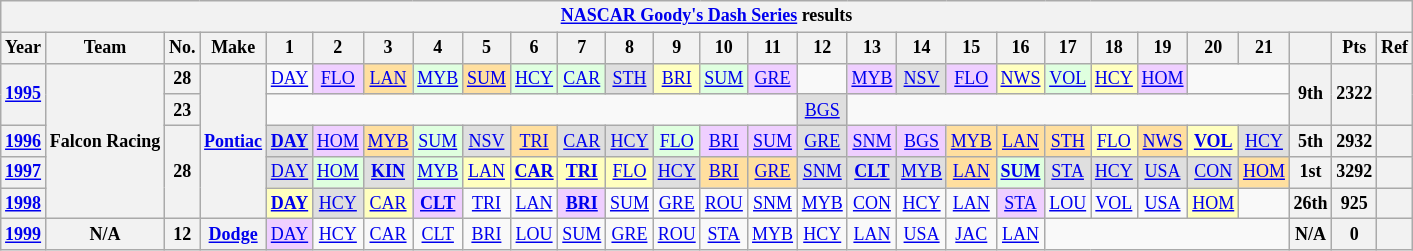<table class="wikitable" style="text-align:center; font-size:75%">
<tr>
<th colspan=32><a href='#'>NASCAR Goody's Dash Series</a> results</th>
</tr>
<tr>
<th>Year</th>
<th>Team</th>
<th>No.</th>
<th>Make</th>
<th>1</th>
<th>2</th>
<th>3</th>
<th>4</th>
<th>5</th>
<th>6</th>
<th>7</th>
<th>8</th>
<th>9</th>
<th>10</th>
<th>11</th>
<th>12</th>
<th>13</th>
<th>14</th>
<th>15</th>
<th>16</th>
<th>17</th>
<th>18</th>
<th>19</th>
<th>20</th>
<th>21</th>
<th></th>
<th>Pts</th>
<th>Ref</th>
</tr>
<tr>
<th rowspan=2><a href='#'>1995</a></th>
<th rowspan=5>Falcon Racing</th>
<th>28</th>
<th rowspan=5><a href='#'>Pontiac</a></th>
<td><a href='#'>DAY</a></td>
<td style="background:#EFCFFF;"><a href='#'>FLO</a><br></td>
<td style="background:#FFDF9F;"><a href='#'>LAN</a><br></td>
<td style="background:#DFFFDF;"><a href='#'>MYB</a><br></td>
<td style="background:#FFDF9F;"><a href='#'>SUM</a><br></td>
<td style="background:#DFFFDF;"><a href='#'>HCY</a><br></td>
<td style="background:#DFFFDF;"><a href='#'>CAR</a><br></td>
<td style="background:#DFDFDF;"><a href='#'>STH</a><br></td>
<td style="background:#FFFFBF;"><a href='#'>BRI</a><br></td>
<td style="background:#DFFFDF;"><a href='#'>SUM</a><br></td>
<td style="background:#EFCFFF;"><a href='#'>GRE</a><br></td>
<td></td>
<td style="background:#EFCFFF;"><a href='#'>MYB</a><br></td>
<td style="background:#DFDFDF;"><a href='#'>NSV</a><br></td>
<td style="background:#EFCFFF;"><a href='#'>FLO</a><br></td>
<td style="background:#FFFFBF;"><a href='#'>NWS</a><br></td>
<td style="background:#DFFFDF;"><a href='#'>VOL</a><br></td>
<td style="background:#FFFFBF;"><a href='#'>HCY</a><br></td>
<td style="background:#EFCFFF;"><a href='#'>HOM</a><br></td>
<td colspan=2></td>
<th rowspan=2>9th</th>
<th rowspan=2>2322</th>
<th rowspan=2></th>
</tr>
<tr>
<th>23</th>
<td colspan=11></td>
<td style="background:#DFDFDF;"><a href='#'>BGS</a><br></td>
<td colspan=10></td>
</tr>
<tr>
<th><a href='#'>1996</a></th>
<th rowspan=3>28</th>
<td style="background:#DFDFDF;"><strong><a href='#'>DAY</a></strong><br></td>
<td style="background:#EFCFFF;"><a href='#'>HOM</a><br></td>
<td style="background:#FFDF9F;"><a href='#'>MYB</a><br></td>
<td style="background:#DFFFDF;"><a href='#'>SUM</a><br></td>
<td style="background:#DFDFDF;"><a href='#'>NSV</a><br></td>
<td style="background:#FFDF9F;"><a href='#'>TRI</a><br></td>
<td style="background:#DFDFDF;"><a href='#'>CAR</a><br></td>
<td style="background:#DFDFDF;"><a href='#'>HCY</a><br></td>
<td style="background:#DFFFDF;"><a href='#'>FLO</a><br></td>
<td style="background:#EFCFFF;"><a href='#'>BRI</a><br></td>
<td style="background:#EFCFFF;"><a href='#'>SUM</a><br></td>
<td style="background:#DFDFDF;"><a href='#'>GRE</a><br></td>
<td style="background:#EFCFFF;"><a href='#'>SNM</a><br></td>
<td style="background:#EFCFFF;"><a href='#'>BGS</a><br></td>
<td style="background:#FFDF9F;"><a href='#'>MYB</a><br></td>
<td style="background:#FFDF9F;"><a href='#'>LAN</a><br></td>
<td style="background:#FFDF9F;"><a href='#'>STH</a><br></td>
<td style="background:#FFFFBF;"><a href='#'>FLO</a><br></td>
<td style="background:#FFDF9F;"><a href='#'>NWS</a><br></td>
<td style="background:#FFFFBF;"><strong><a href='#'>VOL</a></strong><br></td>
<td style="background:#DFDFDF;"><a href='#'>HCY</a><br></td>
<th>5th</th>
<th>2932</th>
<th></th>
</tr>
<tr>
<th><a href='#'>1997</a></th>
<td style="background:#DFDFDF;"><a href='#'>DAY</a><br></td>
<td style="background:#DFFFDF;"><a href='#'>HOM</a><br></td>
<td style="background:#DFDFDF;"><strong><a href='#'>KIN</a></strong><br></td>
<td style="background:#DFFFDF;"><a href='#'>MYB</a><br></td>
<td style="background:#FFFFBF;"><a href='#'>LAN</a><br></td>
<td style="background:#FFFFBF;"><strong><a href='#'>CAR</a></strong><br></td>
<td style="background:#FFFFBF;"><strong><a href='#'>TRI</a></strong><br></td>
<td style="background:#FFFFBF;"><a href='#'>FLO</a><br></td>
<td style="background:#DFDFDF;"><a href='#'>HCY</a><br></td>
<td style="background:#FFDF9F;"><a href='#'>BRI</a><br></td>
<td style="background:#FFDF9F;"><a href='#'>GRE</a><br></td>
<td style="background:#DFDFDF;"><a href='#'>SNM</a><br></td>
<td style="background:#DFDFDF;"><strong><a href='#'>CLT</a></strong><br></td>
<td style="background:#DFDFDF;"><a href='#'>MYB</a><br></td>
<td style="background:#FFDF9F;"><a href='#'>LAN</a><br></td>
<td style="background:#DFFFDF;"><strong><a href='#'>SUM</a></strong><br></td>
<td style="background:#DFDFDF;"><a href='#'>STA</a><br></td>
<td style="background:#DFDFDF;"><a href='#'>HCY</a><br></td>
<td style="background:#DFDFDF;"><a href='#'>USA</a><br></td>
<td style="background:#DFDFDF;"><a href='#'>CON</a><br></td>
<td style="background:#FFDF9F;"><a href='#'>HOM</a><br></td>
<th>1st</th>
<th>3292</th>
<th></th>
</tr>
<tr>
<th><a href='#'>1998</a></th>
<td style="background:#FFFFBF;"><strong><a href='#'>DAY</a></strong><br></td>
<td style="background:#DFDFDF;"><a href='#'>HCY</a><br></td>
<td style="background:#FFFFBF;"><a href='#'>CAR</a><br></td>
<td style="background:#EFCFFF;"><strong><a href='#'>CLT</a></strong><br></td>
<td><a href='#'>TRI</a></td>
<td><a href='#'>LAN</a></td>
<td style="background:#EFCFFF;"><strong><a href='#'>BRI</a></strong><br></td>
<td><a href='#'>SUM</a></td>
<td><a href='#'>GRE</a></td>
<td><a href='#'>ROU</a></td>
<td><a href='#'>SNM</a></td>
<td><a href='#'>MYB</a></td>
<td><a href='#'>CON</a></td>
<td><a href='#'>HCY</a></td>
<td><a href='#'>LAN</a></td>
<td style="background:#EFCFFF;"><a href='#'>STA</a><br></td>
<td><a href='#'>LOU</a></td>
<td><a href='#'>VOL</a></td>
<td><a href='#'>USA</a></td>
<td style="background:#FFFFBF;"><a href='#'>HOM</a><br></td>
<td></td>
<th>26th</th>
<th>925</th>
<th></th>
</tr>
<tr>
<th><a href='#'>1999</a></th>
<th>N/A</th>
<th>12</th>
<th><a href='#'>Dodge</a></th>
<td style="background:#EFCFFF;"><a href='#'>DAY</a><br></td>
<td><a href='#'>HCY</a></td>
<td><a href='#'>CAR</a></td>
<td><a href='#'>CLT</a></td>
<td><a href='#'>BRI</a></td>
<td><a href='#'>LOU</a></td>
<td><a href='#'>SUM</a></td>
<td><a href='#'>GRE</a></td>
<td><a href='#'>ROU</a></td>
<td><a href='#'>STA</a></td>
<td><a href='#'>MYB</a></td>
<td><a href='#'>HCY</a></td>
<td><a href='#'>LAN</a></td>
<td><a href='#'>USA</a></td>
<td><a href='#'>JAC</a></td>
<td><a href='#'>LAN</a></td>
<td colspan=5></td>
<th>N/A</th>
<th>0</th>
<th></th>
</tr>
</table>
